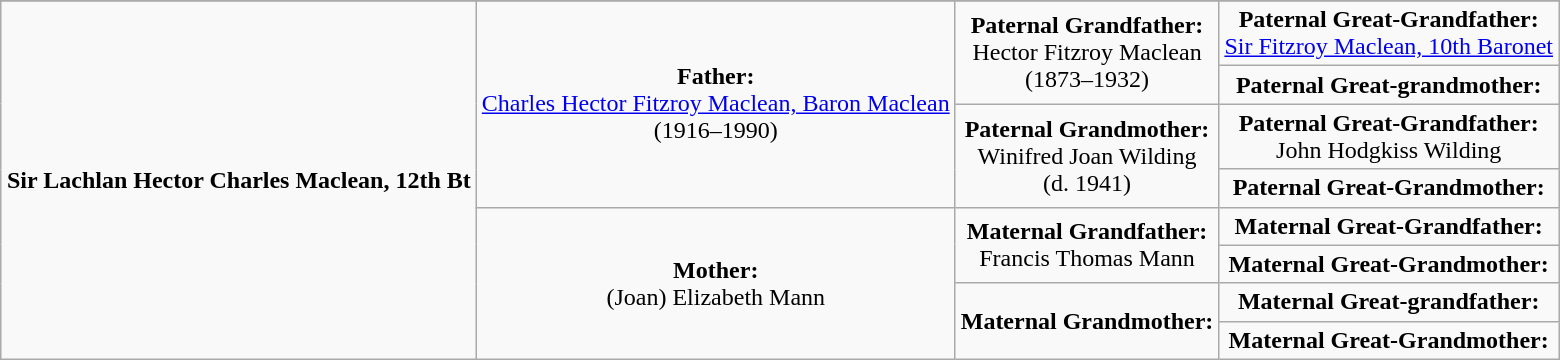<table class="wikitable"  style="margin:1em auto;">
<tr>
</tr>
<tr>
<td rowspan="8" align="center"><strong>Sir Lachlan Hector Charles Maclean, 12th Bt</strong></td>
<td rowspan="4" align="center"><strong>Father:</strong><br><a href='#'>Charles Hector Fitzroy Maclean, Baron Maclean</a><br>(1916–1990)</td>
<td rowspan="2" align="center"><strong>Paternal Grandfather:</strong><br>Hector Fitzroy Maclean<br>(1873–1932)</td>
<td align="center"><strong>Paternal Great-Grandfather:</strong><br><a href='#'>Sir Fitzroy Maclean, 10th Baronet</a></td>
</tr>
<tr>
<td align="center"><strong>Paternal Great-grandmother:</strong><br></td>
</tr>
<tr>
<td rowspan="2" align="center"><strong>Paternal Grandmother:</strong><br>Winifred Joan Wilding<br>(d. 1941)</td>
<td align="center"><strong>Paternal Great-Grandfather:</strong><br>John Hodgkiss Wilding</td>
</tr>
<tr>
<td align="center"><strong>Paternal Great-Grandmother:</strong><br></td>
</tr>
<tr>
<td rowspan="4" align="center"><strong>Mother:</strong><br>(Joan) Elizabeth Mann</td>
<td rowspan="2" align="center"><strong>Maternal Grandfather:</strong><br>Francis Thomas Mann</td>
<td align="center"><strong>Maternal Great-Grandfather:</strong><br></td>
</tr>
<tr>
<td align="center"><strong>Maternal Great-Grandmother:</strong><br></td>
</tr>
<tr>
<td rowspan="2" align="center"><strong>Maternal Grandmother:</strong><br></td>
<td align="center"><strong>Maternal Great-grandfather:</strong><br></td>
</tr>
<tr>
<td align="center"><strong>Maternal Great-Grandmother:</strong><br></td>
</tr>
</table>
